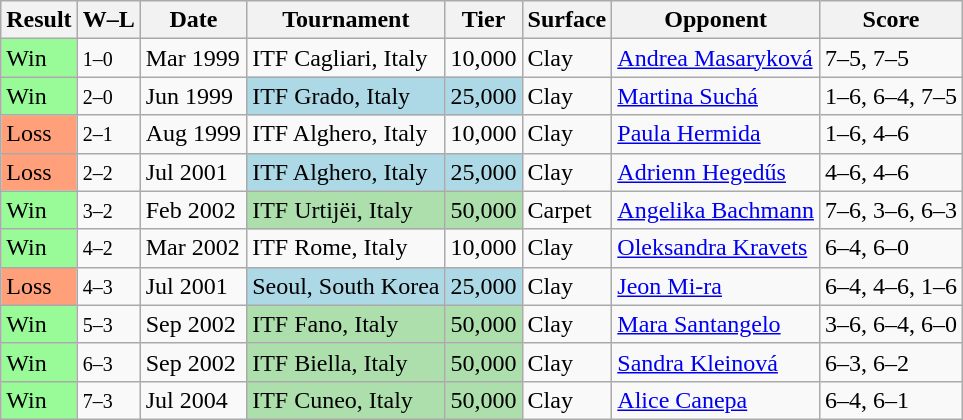<table class="sortable wikitable">
<tr>
<th>Result</th>
<th class="unsortable">W–L</th>
<th>Date</th>
<th>Tournament</th>
<th>Tier</th>
<th>Surface</th>
<th>Opponent</th>
<th class="unsortable">Score</th>
</tr>
<tr>
<td style="background:#98fb98;">Win</td>
<td><small>1–0</small></td>
<td>Mar 1999</td>
<td>ITF Cagliari, Italy</td>
<td>10,000</td>
<td>Clay</td>
<td> <a href='#'>Andrea Masaryková</a></td>
<td>7–5, 7–5</td>
</tr>
<tr>
<td style="background:#98fb98;">Win</td>
<td><small>2–0</small></td>
<td>Jun 1999</td>
<td style="background:lightblue;">ITF Grado, Italy</td>
<td style="background:lightblue;">25,000</td>
<td>Clay</td>
<td> <a href='#'>Martina Suchá</a></td>
<td>1–6, 6–4, 7–5</td>
</tr>
<tr>
<td style="background:#ffa07a;">Loss</td>
<td><small>2–1</small></td>
<td>Aug 1999</td>
<td>ITF Alghero, Italy</td>
<td>10,000</td>
<td>Clay</td>
<td> <a href='#'>Paula Hermida</a></td>
<td>1–6, 4–6</td>
</tr>
<tr>
<td style="background:#ffa07a;">Loss</td>
<td><small>2–2</small></td>
<td>Jul 2001</td>
<td style="background:lightblue;">ITF Alghero, Italy</td>
<td style="background:lightblue;">25,000</td>
<td>Clay</td>
<td> <a href='#'>Adrienn Hegedűs</a></td>
<td>4–6, 4–6</td>
</tr>
<tr>
<td style="background:#98fb98;">Win</td>
<td><small>3–2</small></td>
<td>Feb 2002</td>
<td style="background:#addfad;">ITF Urtijëi, Italy</td>
<td style="background:#addfad;">50,000</td>
<td>Carpet</td>
<td> <a href='#'>Angelika Bachmann</a></td>
<td>7–6, 3–6, 6–3</td>
</tr>
<tr>
<td style="background:#98fb98;">Win</td>
<td><small>4–2</small></td>
<td>Mar 2002</td>
<td>ITF Rome, Italy</td>
<td>10,000</td>
<td>Clay</td>
<td> <a href='#'>Oleksandra Kravets</a></td>
<td>6–4, 6–0</td>
</tr>
<tr>
<td style="background:#ffa07a;">Loss</td>
<td><small>4–3</small></td>
<td>Jul 2001</td>
<td style="background:lightblue;">Seoul, South Korea</td>
<td style="background:lightblue;">25,000</td>
<td>Clay</td>
<td> <a href='#'>Jeon Mi-ra</a></td>
<td>6–4, 4–6, 1–6</td>
</tr>
<tr>
<td style="background:#98fb98;">Win</td>
<td><small>5–3</small></td>
<td>Sep 2002</td>
<td style="background:#addfad;">ITF Fano, Italy</td>
<td style="background:#addfad;">50,000</td>
<td>Clay</td>
<td> <a href='#'>Mara Santangelo</a></td>
<td>3–6, 6–4, 6–0</td>
</tr>
<tr>
<td style="background:#98fb98;">Win</td>
<td><small>6–3</small></td>
<td>Sep 2002</td>
<td style="background:#addfad;">ITF Biella, Italy</td>
<td style="background:#addfad;">50,000</td>
<td>Clay</td>
<td> <a href='#'>Sandra Kleinová</a></td>
<td>6–3, 6–2</td>
</tr>
<tr>
<td style="background:#98fb98;">Win</td>
<td><small>7–3</small></td>
<td>Jul 2004</td>
<td style="background:#addfad;">ITF Cuneo, Italy</td>
<td style="background:#addfad;">50,000</td>
<td>Clay</td>
<td> <a href='#'>Alice Canepa</a></td>
<td>6–4, 6–1</td>
</tr>
</table>
